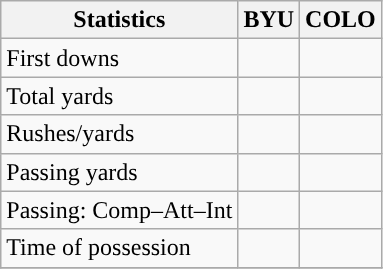<table class="wikitable" style="float: left;">
<tr>
<th>Statistics</th>
<th>BYU</th>
<th>COLO</th>
</tr>
<tr>
<td>First downs</td>
<td></td>
<td></td>
</tr>
<tr>
<td>Total yards</td>
<td></td>
<td></td>
</tr>
<tr>
<td>Rushes/yards</td>
<td></td>
<td></td>
</tr>
<tr>
<td>Passing yards</td>
<td></td>
<td></td>
</tr>
<tr>
<td>Passing: Comp–Att–Int</td>
<td></td>
<td></td>
</tr>
<tr>
<td>Time of possession</td>
<td></td>
<td></td>
</tr>
<tr>
</tr>
</table>
